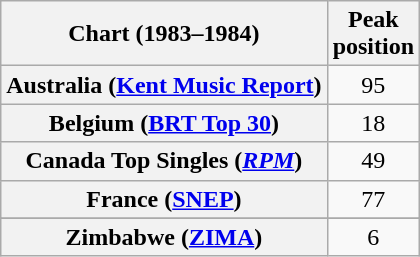<table class="wikitable sortable plainrowheaders" style="text-align:center">
<tr>
<th scope="col">Chart (1983–1984)</th>
<th scope="col">Peak<br>position</th>
</tr>
<tr>
<th scope="row">Australia (<a href='#'>Kent Music Report</a>)</th>
<td>95</td>
</tr>
<tr>
<th scope="row">Belgium (<a href='#'>BRT Top 30</a>)</th>
<td>18</td>
</tr>
<tr>
<th scope="row">Canada Top Singles (<em><a href='#'>RPM</a></em>)</th>
<td>49</td>
</tr>
<tr>
<th scope="row">France (<a href='#'>SNEP</a>)</th>
<td>77</td>
</tr>
<tr>
</tr>
<tr>
</tr>
<tr>
</tr>
<tr>
</tr>
<tr>
</tr>
<tr>
</tr>
<tr>
</tr>
<tr>
</tr>
<tr>
<th scope="row">Zimbabwe (<a href='#'>ZIMA</a>)</th>
<td>6</td>
</tr>
</table>
